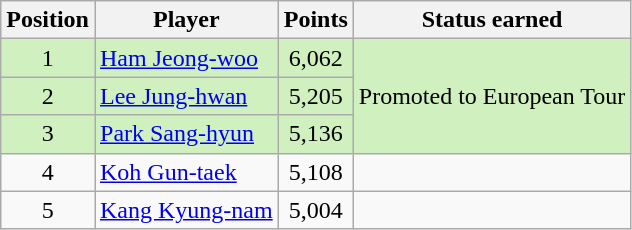<table class="wikitable">
<tr>
<th>Position</th>
<th>Player</th>
<th>Points</th>
<th>Status earned</th>
</tr>
<tr style="background:#D0F0C0;">
<td align=center>1</td>
<td> <a href='#'>Ham Jeong-woo</a></td>
<td align=center>6,062</td>
<td rowspan=3>Promoted to European Tour</td>
</tr>
<tr style="background:#D0F0C0;">
<td align=center>2</td>
<td> <a href='#'>Lee Jung-hwan</a></td>
<td align=center>5,205</td>
</tr>
<tr style="background:#D0F0C0;">
<td align=center>3</td>
<td> <a href='#'>Park Sang-hyun</a></td>
<td align=center>5,136</td>
</tr>
<tr>
<td align=center>4</td>
<td> <a href='#'>Koh Gun-taek</a></td>
<td align=center>5,108</td>
<td></td>
</tr>
<tr>
<td align=center>5</td>
<td> <a href='#'>Kang Kyung-nam</a></td>
<td align=center>5,004</td>
<td></td>
</tr>
</table>
